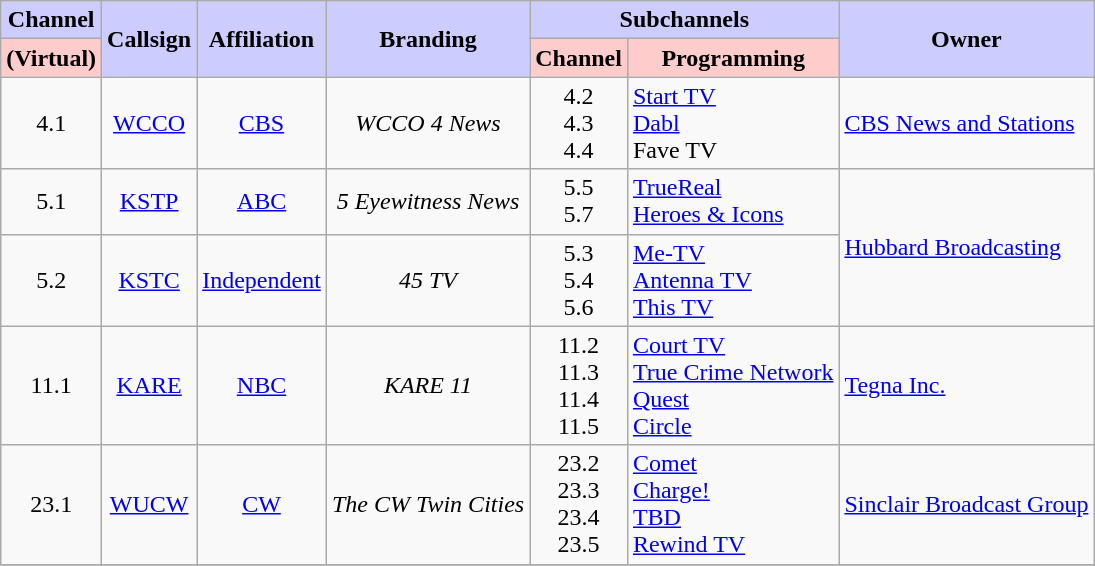<table class=wikitable style="text-align:center">
<tr>
<th style="background:#ccccff;">Channel</th>
<th style="background:#ccccff;" rowspan="2">Callsign</th>
<th style="background:#ccccff;" rowspan="2">Affiliation</th>
<th style="background:#ccccff;" rowspan="2">Branding</th>
<th style="background:#ccccff;" colspan="2">Subchannels</th>
<th style="background:#ccccff;" rowspan="2">Owner</th>
</tr>
<tr>
<th style="background:#ffcccc;">(Virtual)</th>
<th style="background:#ffcccc;">Channel</th>
<th style="background:#ffcccc">Programming</th>
</tr>
<tr>
<td>4.1</td>
<td><a href='#'>WCCO</a></td>
<td><a href='#'>CBS</a></td>
<td><em>WCCO 4 News</em></td>
<td>4.2<br>4.3<br>4.4</td>
<td style="text-align:left"><a href='#'>Start TV</a><br><a href='#'>Dabl</a><br>Fave TV</td>
<td style="text-align:left"><a href='#'>CBS News and Stations</a></td>
</tr>
<tr>
<td>5.1</td>
<td><a href='#'>KSTP</a></td>
<td><a href='#'>ABC</a></td>
<td><em>5 Eyewitness News</em></td>
<td>5.5<br>5.7</td>
<td style="text-align:left"><a href='#'>TrueReal</a><br><a href='#'>Heroes & Icons</a></td>
<td style="text-align:left" rowspan=2><a href='#'>Hubbard Broadcasting</a></td>
</tr>
<tr>
<td>5.2</td>
<td><a href='#'>KSTC</a></td>
<td><a href='#'>Independent</a></td>
<td><em>45 TV</em></td>
<td>5.3<br>5.4<br>5.6</td>
<td style="text-align:left"><a href='#'>Me-TV</a><br><a href='#'>Antenna TV</a><br><a href='#'>This TV</a></td>
</tr>
<tr>
<td>11.1</td>
<td><a href='#'>KARE</a></td>
<td><a href='#'>NBC</a></td>
<td><em>KARE 11</em></td>
<td>11.2<br>11.3<br>11.4<br>11.5</td>
<td style="text-align:left"><a href='#'>Court TV</a><br><a href='#'>True Crime Network</a><br><a href='#'>Quest</a><br><a href='#'>Circle</a></td>
<td style="text-align:left"><a href='#'>Tegna Inc.</a></td>
</tr>
<tr>
<td>23.1</td>
<td><a href='#'>WUCW</a></td>
<td><a href='#'>CW</a></td>
<td><em>The CW Twin Cities</em></td>
<td>23.2<br>23.3<br>23.4<br>23.5</td>
<td style="text-align:left"><a href='#'>Comet</a><br><a href='#'>Charge!</a><br><a href='#'>TBD</a><br><a href='#'>Rewind TV</a></td>
<td style="text-align:left"><a href='#'>Sinclair Broadcast Group</a></td>
</tr>
<tr>
</tr>
</table>
